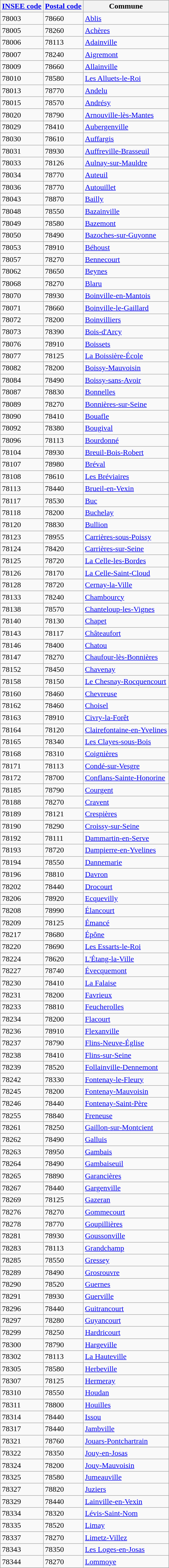<table class="wikitable sortable">
<tr>
<th><a href='#'>INSEE code</a></th>
<th><a href='#'>Postal code</a></th>
<th>Commune</th>
</tr>
<tr>
<td>78003</td>
<td>78660</td>
<td><a href='#'>Ablis</a></td>
</tr>
<tr>
<td>78005</td>
<td>78260</td>
<td><a href='#'>Achères</a></td>
</tr>
<tr>
<td>78006</td>
<td>78113</td>
<td><a href='#'>Adainville</a></td>
</tr>
<tr>
<td>78007</td>
<td>78240</td>
<td><a href='#'>Aigremont</a></td>
</tr>
<tr>
<td>78009</td>
<td>78660</td>
<td><a href='#'>Allainville</a></td>
</tr>
<tr>
<td>78010</td>
<td>78580</td>
<td><a href='#'>Les Alluets-le-Roi</a></td>
</tr>
<tr>
<td>78013</td>
<td>78770</td>
<td><a href='#'>Andelu</a></td>
</tr>
<tr>
<td>78015</td>
<td>78570</td>
<td><a href='#'>Andrésy</a></td>
</tr>
<tr>
<td>78020</td>
<td>78790</td>
<td><a href='#'>Arnouville-lès-Mantes</a></td>
</tr>
<tr>
<td>78029</td>
<td>78410</td>
<td><a href='#'>Aubergenville</a></td>
</tr>
<tr>
<td>78030</td>
<td>78610</td>
<td><a href='#'>Auffargis</a></td>
</tr>
<tr>
<td>78031</td>
<td>78930</td>
<td><a href='#'>Auffreville-Brasseuil</a></td>
</tr>
<tr>
<td>78033</td>
<td>78126</td>
<td><a href='#'>Aulnay-sur-Mauldre</a></td>
</tr>
<tr>
<td>78034</td>
<td>78770</td>
<td><a href='#'>Auteuil</a></td>
</tr>
<tr>
<td>78036</td>
<td>78770</td>
<td><a href='#'>Autouillet</a></td>
</tr>
<tr>
<td>78043</td>
<td>78870</td>
<td><a href='#'>Bailly</a></td>
</tr>
<tr>
<td>78048</td>
<td>78550</td>
<td><a href='#'>Bazainville</a></td>
</tr>
<tr>
<td>78049</td>
<td>78580</td>
<td><a href='#'>Bazemont</a></td>
</tr>
<tr>
<td>78050</td>
<td>78490</td>
<td><a href='#'>Bazoches-sur-Guyonne</a></td>
</tr>
<tr>
<td>78053</td>
<td>78910</td>
<td><a href='#'>Béhoust</a></td>
</tr>
<tr>
<td>78057</td>
<td>78270</td>
<td><a href='#'>Bennecourt</a></td>
</tr>
<tr>
<td>78062</td>
<td>78650</td>
<td><a href='#'>Beynes</a></td>
</tr>
<tr>
<td>78068</td>
<td>78270</td>
<td><a href='#'>Blaru</a></td>
</tr>
<tr>
<td>78070</td>
<td>78930</td>
<td><a href='#'>Boinville-en-Mantois</a></td>
</tr>
<tr>
<td>78071</td>
<td>78660</td>
<td><a href='#'>Boinville-le-Gaillard</a></td>
</tr>
<tr>
<td>78072</td>
<td>78200</td>
<td><a href='#'>Boinvilliers</a></td>
</tr>
<tr>
<td>78073</td>
<td>78390</td>
<td><a href='#'>Bois-d'Arcy</a></td>
</tr>
<tr>
<td>78076</td>
<td>78910</td>
<td><a href='#'>Boissets</a></td>
</tr>
<tr>
<td>78077</td>
<td>78125</td>
<td><a href='#'>La Boissière-École</a></td>
</tr>
<tr>
<td>78082</td>
<td>78200</td>
<td><a href='#'>Boissy-Mauvoisin</a></td>
</tr>
<tr>
<td>78084</td>
<td>78490</td>
<td><a href='#'>Boissy-sans-Avoir</a></td>
</tr>
<tr>
<td>78087</td>
<td>78830</td>
<td><a href='#'>Bonnelles</a></td>
</tr>
<tr>
<td>78089</td>
<td>78270</td>
<td><a href='#'>Bonnières-sur-Seine</a></td>
</tr>
<tr>
<td>78090</td>
<td>78410</td>
<td><a href='#'>Bouafle</a></td>
</tr>
<tr>
<td>78092</td>
<td>78380</td>
<td><a href='#'>Bougival</a></td>
</tr>
<tr>
<td>78096</td>
<td>78113</td>
<td><a href='#'>Bourdonné</a></td>
</tr>
<tr>
<td>78104</td>
<td>78930</td>
<td><a href='#'>Breuil-Bois-Robert</a></td>
</tr>
<tr>
<td>78107</td>
<td>78980</td>
<td><a href='#'>Bréval</a></td>
</tr>
<tr>
<td>78108</td>
<td>78610</td>
<td><a href='#'>Les Bréviaires</a></td>
</tr>
<tr>
<td>78113</td>
<td>78440</td>
<td><a href='#'>Brueil-en-Vexin</a></td>
</tr>
<tr>
<td>78117</td>
<td>78530</td>
<td><a href='#'>Buc</a></td>
</tr>
<tr>
<td>78118</td>
<td>78200</td>
<td><a href='#'>Buchelay</a></td>
</tr>
<tr>
<td>78120</td>
<td>78830</td>
<td><a href='#'>Bullion</a></td>
</tr>
<tr>
<td>78123</td>
<td>78955</td>
<td><a href='#'>Carrières-sous-Poissy</a></td>
</tr>
<tr>
<td>78124</td>
<td>78420</td>
<td><a href='#'>Carrières-sur-Seine</a></td>
</tr>
<tr>
<td>78125</td>
<td>78720</td>
<td><a href='#'>La Celle-les-Bordes</a></td>
</tr>
<tr>
<td>78126</td>
<td>78170</td>
<td><a href='#'>La Celle-Saint-Cloud</a></td>
</tr>
<tr>
<td>78128</td>
<td>78720</td>
<td><a href='#'>Cernay-la-Ville</a></td>
</tr>
<tr>
<td>78133</td>
<td>78240</td>
<td><a href='#'>Chambourcy</a></td>
</tr>
<tr>
<td>78138</td>
<td>78570</td>
<td><a href='#'>Chanteloup-les-Vignes</a></td>
</tr>
<tr>
<td>78140</td>
<td>78130</td>
<td><a href='#'>Chapet</a></td>
</tr>
<tr>
<td>78143</td>
<td>78117</td>
<td><a href='#'>Châteaufort</a></td>
</tr>
<tr>
<td>78146</td>
<td>78400</td>
<td><a href='#'>Chatou</a></td>
</tr>
<tr>
<td>78147</td>
<td>78270</td>
<td><a href='#'>Chaufour-lès-Bonnières</a></td>
</tr>
<tr>
<td>78152</td>
<td>78450</td>
<td><a href='#'>Chavenay</a></td>
</tr>
<tr>
<td>78158</td>
<td>78150</td>
<td><a href='#'>Le Chesnay-Rocquencourt</a></td>
</tr>
<tr>
<td>78160</td>
<td>78460</td>
<td><a href='#'>Chevreuse</a></td>
</tr>
<tr>
<td>78162</td>
<td>78460</td>
<td><a href='#'>Choisel</a></td>
</tr>
<tr>
<td>78163</td>
<td>78910</td>
<td><a href='#'>Civry-la-Forêt</a></td>
</tr>
<tr>
<td>78164</td>
<td>78120</td>
<td><a href='#'>Clairefontaine-en-Yvelines</a></td>
</tr>
<tr>
<td>78165</td>
<td>78340</td>
<td><a href='#'>Les Clayes-sous-Bois</a></td>
</tr>
<tr>
<td>78168</td>
<td>78310</td>
<td><a href='#'>Coignières</a></td>
</tr>
<tr>
<td>78171</td>
<td>78113</td>
<td><a href='#'>Condé-sur-Vesgre</a></td>
</tr>
<tr>
<td>78172</td>
<td>78700</td>
<td><a href='#'>Conflans-Sainte-Honorine</a></td>
</tr>
<tr>
<td>78185</td>
<td>78790</td>
<td><a href='#'>Courgent</a></td>
</tr>
<tr>
<td>78188</td>
<td>78270</td>
<td><a href='#'>Cravent</a></td>
</tr>
<tr>
<td>78189</td>
<td>78121</td>
<td><a href='#'>Crespières</a></td>
</tr>
<tr>
<td>78190</td>
<td>78290</td>
<td><a href='#'>Croissy-sur-Seine</a></td>
</tr>
<tr>
<td>78192</td>
<td>78111</td>
<td><a href='#'>Dammartin-en-Serve</a></td>
</tr>
<tr>
<td>78193</td>
<td>78720</td>
<td><a href='#'>Dampierre-en-Yvelines</a></td>
</tr>
<tr>
<td>78194</td>
<td>78550</td>
<td><a href='#'>Dannemarie</a></td>
</tr>
<tr>
<td>78196</td>
<td>78810</td>
<td><a href='#'>Davron</a></td>
</tr>
<tr>
<td>78202</td>
<td>78440</td>
<td><a href='#'>Drocourt</a></td>
</tr>
<tr>
<td>78206</td>
<td>78920</td>
<td><a href='#'>Ecquevilly</a></td>
</tr>
<tr>
<td>78208</td>
<td>78990</td>
<td><a href='#'>Élancourt</a></td>
</tr>
<tr>
<td>78209</td>
<td>78125</td>
<td><a href='#'>Émancé</a></td>
</tr>
<tr>
<td>78217</td>
<td>78680</td>
<td><a href='#'>Épône</a></td>
</tr>
<tr>
<td>78220</td>
<td>78690</td>
<td><a href='#'>Les Essarts-le-Roi</a></td>
</tr>
<tr>
<td>78224</td>
<td>78620</td>
<td><a href='#'>L'Étang-la-Ville</a></td>
</tr>
<tr>
<td>78227</td>
<td>78740</td>
<td><a href='#'>Évecquemont</a></td>
</tr>
<tr>
<td>78230</td>
<td>78410</td>
<td><a href='#'>La Falaise</a></td>
</tr>
<tr>
<td>78231</td>
<td>78200</td>
<td><a href='#'>Favrieux</a></td>
</tr>
<tr>
<td>78233</td>
<td>78810</td>
<td><a href='#'>Feucherolles</a></td>
</tr>
<tr>
<td>78234</td>
<td>78200</td>
<td><a href='#'>Flacourt</a></td>
</tr>
<tr>
<td>78236</td>
<td>78910</td>
<td><a href='#'>Flexanville</a></td>
</tr>
<tr>
<td>78237</td>
<td>78790</td>
<td><a href='#'>Flins-Neuve-Église</a></td>
</tr>
<tr>
<td>78238</td>
<td>78410</td>
<td><a href='#'>Flins-sur-Seine</a></td>
</tr>
<tr>
<td>78239</td>
<td>78520</td>
<td><a href='#'>Follainville-Dennemont</a></td>
</tr>
<tr>
<td>78242</td>
<td>78330</td>
<td><a href='#'>Fontenay-le-Fleury</a></td>
</tr>
<tr>
<td>78245</td>
<td>78200</td>
<td><a href='#'>Fontenay-Mauvoisin</a></td>
</tr>
<tr>
<td>78246</td>
<td>78440</td>
<td><a href='#'>Fontenay-Saint-Père</a></td>
</tr>
<tr>
<td>78255</td>
<td>78840</td>
<td><a href='#'>Freneuse</a></td>
</tr>
<tr>
<td>78261</td>
<td>78250</td>
<td><a href='#'>Gaillon-sur-Montcient</a></td>
</tr>
<tr>
<td>78262</td>
<td>78490</td>
<td><a href='#'>Galluis</a></td>
</tr>
<tr>
<td>78263</td>
<td>78950</td>
<td><a href='#'>Gambais</a></td>
</tr>
<tr>
<td>78264</td>
<td>78490</td>
<td><a href='#'>Gambaiseuil</a></td>
</tr>
<tr>
<td>78265</td>
<td>78890</td>
<td><a href='#'>Garancières</a></td>
</tr>
<tr>
<td>78267</td>
<td>78440</td>
<td><a href='#'>Gargenville</a></td>
</tr>
<tr>
<td>78269</td>
<td>78125</td>
<td><a href='#'>Gazeran</a></td>
</tr>
<tr>
<td>78276</td>
<td>78270</td>
<td><a href='#'>Gommecourt</a></td>
</tr>
<tr>
<td>78278</td>
<td>78770</td>
<td><a href='#'>Goupillières</a></td>
</tr>
<tr>
<td>78281</td>
<td>78930</td>
<td><a href='#'>Goussonville</a></td>
</tr>
<tr>
<td>78283</td>
<td>78113</td>
<td><a href='#'>Grandchamp</a></td>
</tr>
<tr>
<td>78285</td>
<td>78550</td>
<td><a href='#'>Gressey</a></td>
</tr>
<tr>
<td>78289</td>
<td>78490</td>
<td><a href='#'>Grosrouvre</a></td>
</tr>
<tr>
<td>78290</td>
<td>78520</td>
<td><a href='#'>Guernes</a></td>
</tr>
<tr>
<td>78291</td>
<td>78930</td>
<td><a href='#'>Guerville</a></td>
</tr>
<tr>
<td>78296</td>
<td>78440</td>
<td><a href='#'>Guitrancourt</a></td>
</tr>
<tr>
<td>78297</td>
<td>78280</td>
<td><a href='#'>Guyancourt</a></td>
</tr>
<tr>
<td>78299</td>
<td>78250</td>
<td><a href='#'>Hardricourt</a></td>
</tr>
<tr>
<td>78300</td>
<td>78790</td>
<td><a href='#'>Hargeville</a></td>
</tr>
<tr>
<td>78302</td>
<td>78113</td>
<td><a href='#'>La Hauteville</a></td>
</tr>
<tr>
<td>78305</td>
<td>78580</td>
<td><a href='#'>Herbeville</a></td>
</tr>
<tr>
<td>78307</td>
<td>78125</td>
<td><a href='#'>Hermeray</a></td>
</tr>
<tr>
<td>78310</td>
<td>78550</td>
<td><a href='#'>Houdan</a></td>
</tr>
<tr>
<td>78311</td>
<td>78800</td>
<td><a href='#'>Houilles</a></td>
</tr>
<tr>
<td>78314</td>
<td>78440</td>
<td><a href='#'>Issou</a></td>
</tr>
<tr>
<td>78317</td>
<td>78440</td>
<td><a href='#'>Jambville</a></td>
</tr>
<tr>
<td>78321</td>
<td>78760</td>
<td><a href='#'>Jouars-Pontchartrain</a></td>
</tr>
<tr>
<td>78322</td>
<td>78350</td>
<td><a href='#'>Jouy-en-Josas</a></td>
</tr>
<tr>
<td>78324</td>
<td>78200</td>
<td><a href='#'>Jouy-Mauvoisin</a></td>
</tr>
<tr>
<td>78325</td>
<td>78580</td>
<td><a href='#'>Jumeauville</a></td>
</tr>
<tr>
<td>78327</td>
<td>78820</td>
<td><a href='#'>Juziers</a></td>
</tr>
<tr>
<td>78329</td>
<td>78440</td>
<td><a href='#'>Lainville-en-Vexin</a></td>
</tr>
<tr>
<td>78334</td>
<td>78320</td>
<td><a href='#'>Lévis-Saint-Nom</a></td>
</tr>
<tr>
<td>78335</td>
<td>78520</td>
<td><a href='#'>Limay</a></td>
</tr>
<tr>
<td>78337</td>
<td>78270</td>
<td><a href='#'>Limetz-Villez</a></td>
</tr>
<tr>
<td>78343</td>
<td>78350</td>
<td><a href='#'>Les Loges-en-Josas</a></td>
</tr>
<tr>
<td>78344</td>
<td>78270</td>
<td><a href='#'>Lommoye</a></td>
</tr>
<tr>
</tr>
</table>
